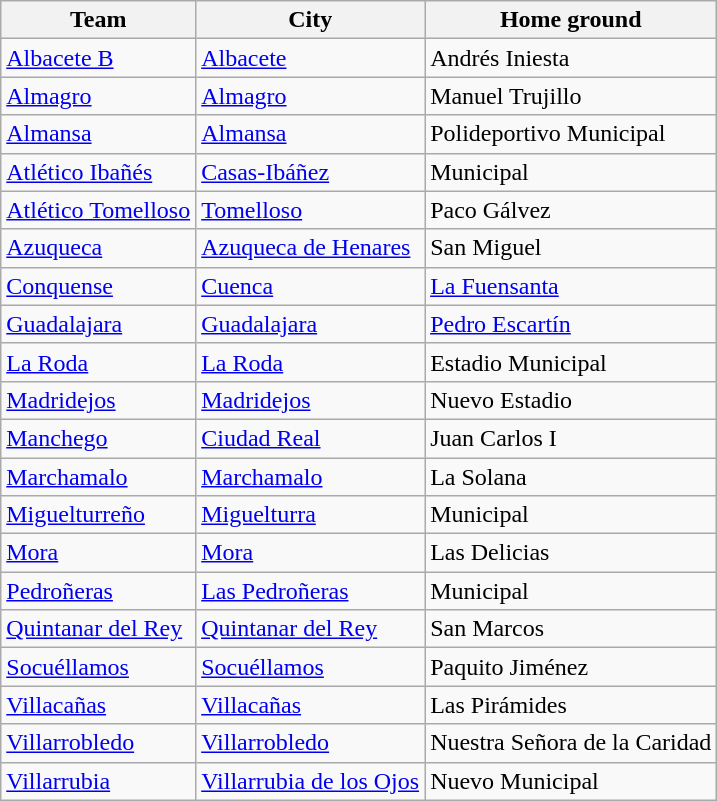<table class="wikitable sortable">
<tr>
<th>Team</th>
<th>City</th>
<th>Home ground</th>
</tr>
<tr>
<td><a href='#'>Albacete B</a></td>
<td><a href='#'>Albacete</a></td>
<td>Andrés Iniesta</td>
</tr>
<tr>
<td><a href='#'>Almagro</a></td>
<td><a href='#'>Almagro</a></td>
<td>Manuel Trujillo</td>
</tr>
<tr>
<td><a href='#'>Almansa</a></td>
<td><a href='#'>Almansa</a></td>
<td>Polideportivo Municipal</td>
</tr>
<tr>
<td><a href='#'>Atlético Ibañés</a></td>
<td><a href='#'>Casas-Ibáñez</a></td>
<td>Municipal</td>
</tr>
<tr>
<td><a href='#'>Atlético Tomelloso</a></td>
<td><a href='#'>Tomelloso</a></td>
<td>Paco Gálvez</td>
</tr>
<tr>
<td><a href='#'>Azuqueca</a></td>
<td><a href='#'>Azuqueca de Henares</a></td>
<td>San Miguel</td>
</tr>
<tr>
<td><a href='#'>Conquense</a></td>
<td><a href='#'>Cuenca</a></td>
<td><a href='#'>La Fuensanta</a></td>
</tr>
<tr>
<td><a href='#'>Guadalajara</a></td>
<td><a href='#'>Guadalajara</a></td>
<td><a href='#'>Pedro Escartín</a></td>
</tr>
<tr>
<td><a href='#'>La Roda</a></td>
<td><a href='#'>La Roda</a></td>
<td>Estadio Municipal</td>
</tr>
<tr>
<td><a href='#'>Madridejos</a></td>
<td><a href='#'>Madridejos</a></td>
<td>Nuevo Estadio</td>
</tr>
<tr>
<td><a href='#'>Manchego</a></td>
<td><a href='#'>Ciudad Real</a></td>
<td>Juan Carlos I</td>
</tr>
<tr>
<td><a href='#'>Marchamalo</a></td>
<td><a href='#'>Marchamalo</a></td>
<td>La Solana</td>
</tr>
<tr>
<td><a href='#'>Miguelturreño</a></td>
<td><a href='#'>Miguelturra</a></td>
<td>Municipal</td>
</tr>
<tr>
<td><a href='#'>Mora</a></td>
<td><a href='#'>Mora</a></td>
<td>Las Delicias</td>
</tr>
<tr>
<td><a href='#'>Pedroñeras</a></td>
<td><a href='#'>Las Pedroñeras</a></td>
<td>Municipal</td>
</tr>
<tr>
<td><a href='#'>Quintanar del Rey</a></td>
<td><a href='#'>Quintanar del Rey</a></td>
<td>San Marcos</td>
</tr>
<tr>
<td><a href='#'>Socuéllamos</a></td>
<td><a href='#'>Socuéllamos</a></td>
<td>Paquito Jiménez</td>
</tr>
<tr>
<td><a href='#'>Villacañas</a></td>
<td><a href='#'>Villacañas</a></td>
<td>Las Pirámides</td>
</tr>
<tr>
<td><a href='#'>Villarrobledo</a></td>
<td><a href='#'>Villarrobledo</a></td>
<td>Nuestra Señora de la Caridad</td>
</tr>
<tr>
<td><a href='#'>Villarrubia</a></td>
<td><a href='#'>Villarrubia de los Ojos</a></td>
<td>Nuevo Municipal</td>
</tr>
</table>
